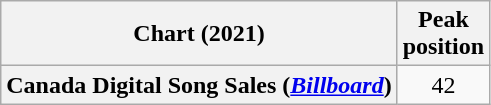<table class="wikitable plainrowheaders" style="text-align:center">
<tr>
<th scope="col">Chart (2021)</th>
<th scope="col">Peak<br>position</th>
</tr>
<tr>
<th scope="row">Canada Digital Song Sales (<em><a href='#'>Billboard</a></em>)</th>
<td>42</td>
</tr>
</table>
